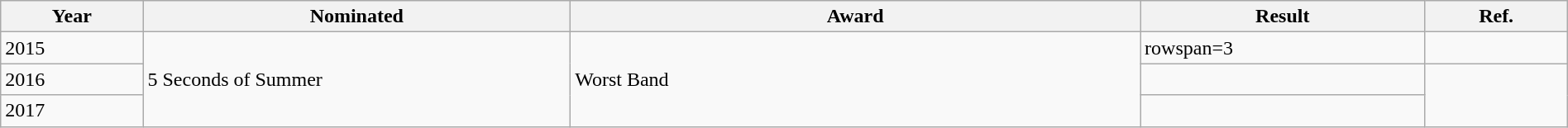<table class="wikitable" style="width:100%;">
<tr>
<th width=5%>Year</th>
<th style="width:15%;">Nominated</th>
<th style="width:20%;">Award</th>
<th style="width:10%;">Result</th>
<th style="width:5%;">Ref.</th>
</tr>
<tr>
<td>2015</td>
<td rowspan=3>5 Seconds of Summer</td>
<td rowspan="3">Worst Band</td>
<td>rowspan=3 </td>
<td></td>
</tr>
<tr>
<td>2016</td>
<td></td>
</tr>
<tr>
<td>2017</td>
<td></td>
</tr>
</table>
